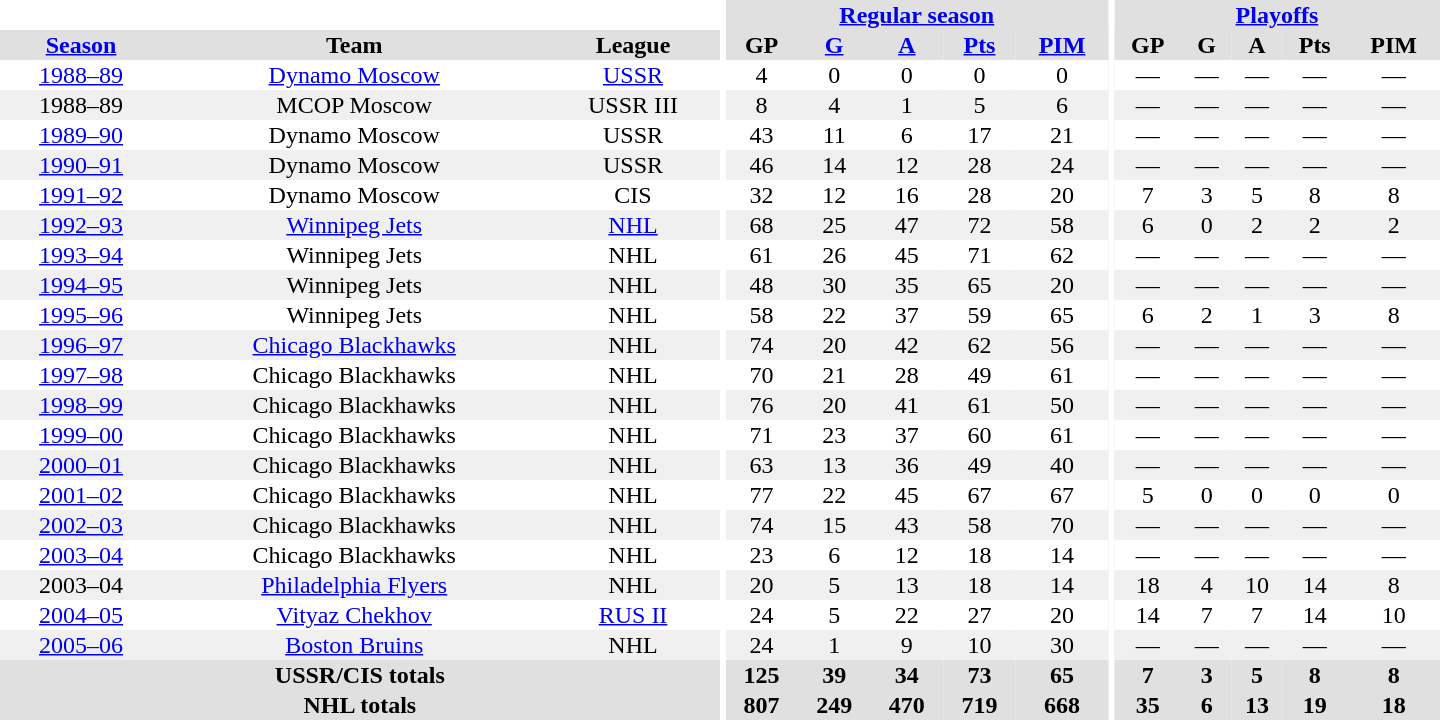<table border="0" cellpadding="1" cellspacing="0" style="text-align:center; width:60em">
<tr bgcolor="#e0e0e0">
<th colspan="3" bgcolor="#ffffff"></th>
<th rowspan="99" bgcolor="#ffffff"></th>
<th colspan="5"><a href='#'>Regular season</a></th>
<th rowspan="99" bgcolor="#ffffff"></th>
<th colspan="5"><a href='#'>Playoffs</a></th>
</tr>
<tr bgcolor="#e0e0e0">
<th><a href='#'>Season</a></th>
<th>Team</th>
<th>League</th>
<th>GP</th>
<th><a href='#'>G</a></th>
<th><a href='#'>A</a></th>
<th><a href='#'>Pts</a></th>
<th><a href='#'>PIM</a></th>
<th>GP</th>
<th>G</th>
<th>A</th>
<th>Pts</th>
<th>PIM</th>
</tr>
<tr>
<td><a href='#'>1988–89</a></td>
<td><a href='#'>Dynamo Moscow</a></td>
<td><a href='#'>USSR</a></td>
<td>4</td>
<td>0</td>
<td>0</td>
<td>0</td>
<td>0</td>
<td>—</td>
<td>—</td>
<td>—</td>
<td>—</td>
<td>—</td>
</tr>
<tr bgcolor="#f0f0f0">
<td>1988–89</td>
<td>MCOP Moscow</td>
<td>USSR III</td>
<td>8</td>
<td>4</td>
<td>1</td>
<td>5</td>
<td>6</td>
<td>—</td>
<td>—</td>
<td>—</td>
<td>—</td>
<td>—</td>
</tr>
<tr>
<td><a href='#'>1989–90</a></td>
<td>Dynamo Moscow</td>
<td>USSR</td>
<td>43</td>
<td>11</td>
<td>6</td>
<td>17</td>
<td>21</td>
<td>—</td>
<td>—</td>
<td>—</td>
<td>—</td>
<td>—</td>
</tr>
<tr bgcolor="#f0f0f0">
<td><a href='#'>1990–91</a></td>
<td>Dynamo Moscow</td>
<td>USSR</td>
<td>46</td>
<td>14</td>
<td>12</td>
<td>28</td>
<td>24</td>
<td>—</td>
<td>—</td>
<td>—</td>
<td>—</td>
<td>—</td>
</tr>
<tr>
<td><a href='#'>1991–92</a></td>
<td>Dynamo Moscow</td>
<td>CIS</td>
<td>32</td>
<td>12</td>
<td>16</td>
<td>28</td>
<td>20</td>
<td>7</td>
<td>3</td>
<td>5</td>
<td>8</td>
<td>8</td>
</tr>
<tr bgcolor="#f0f0f0">
<td><a href='#'>1992–93</a></td>
<td><a href='#'>Winnipeg Jets</a></td>
<td><a href='#'>NHL</a></td>
<td>68</td>
<td>25</td>
<td>47</td>
<td>72</td>
<td>58</td>
<td>6</td>
<td>0</td>
<td>2</td>
<td>2</td>
<td>2</td>
</tr>
<tr>
<td><a href='#'>1993–94</a></td>
<td>Winnipeg Jets</td>
<td>NHL</td>
<td>61</td>
<td>26</td>
<td>45</td>
<td>71</td>
<td>62</td>
<td>—</td>
<td>—</td>
<td>—</td>
<td>—</td>
<td>—</td>
</tr>
<tr bgcolor="#f0f0f0">
<td><a href='#'>1994–95</a></td>
<td>Winnipeg Jets</td>
<td>NHL</td>
<td>48</td>
<td>30</td>
<td>35</td>
<td>65</td>
<td>20</td>
<td>—</td>
<td>—</td>
<td>—</td>
<td>—</td>
<td>—</td>
</tr>
<tr>
<td><a href='#'>1995–96</a></td>
<td>Winnipeg Jets</td>
<td>NHL</td>
<td>58</td>
<td>22</td>
<td>37</td>
<td>59</td>
<td>65</td>
<td>6</td>
<td>2</td>
<td>1</td>
<td>3</td>
<td>8</td>
</tr>
<tr bgcolor="#f0f0f0">
<td><a href='#'>1996–97</a></td>
<td><a href='#'>Chicago Blackhawks</a></td>
<td>NHL</td>
<td>74</td>
<td>20</td>
<td>42</td>
<td>62</td>
<td>56</td>
<td>—</td>
<td>—</td>
<td>—</td>
<td>—</td>
<td>—</td>
</tr>
<tr>
<td><a href='#'>1997–98</a></td>
<td>Chicago Blackhawks</td>
<td>NHL</td>
<td>70</td>
<td>21</td>
<td>28</td>
<td>49</td>
<td>61</td>
<td>—</td>
<td>—</td>
<td>—</td>
<td>—</td>
<td>—</td>
</tr>
<tr bgcolor="#f0f0f0">
<td><a href='#'>1998–99</a></td>
<td>Chicago Blackhawks</td>
<td>NHL</td>
<td>76</td>
<td>20</td>
<td>41</td>
<td>61</td>
<td>50</td>
<td>—</td>
<td>—</td>
<td>—</td>
<td>—</td>
<td>—</td>
</tr>
<tr>
<td><a href='#'>1999–00</a></td>
<td>Chicago Blackhawks</td>
<td>NHL</td>
<td>71</td>
<td>23</td>
<td>37</td>
<td>60</td>
<td>61</td>
<td>—</td>
<td>—</td>
<td>—</td>
<td>—</td>
<td>—</td>
</tr>
<tr bgcolor="#f0f0f0">
<td><a href='#'>2000–01</a></td>
<td>Chicago Blackhawks</td>
<td>NHL</td>
<td>63</td>
<td>13</td>
<td>36</td>
<td>49</td>
<td>40</td>
<td>—</td>
<td>—</td>
<td>—</td>
<td>—</td>
<td>—</td>
</tr>
<tr>
<td><a href='#'>2001–02</a></td>
<td>Chicago Blackhawks</td>
<td>NHL</td>
<td>77</td>
<td>22</td>
<td>45</td>
<td>67</td>
<td>67</td>
<td>5</td>
<td>0</td>
<td>0</td>
<td>0</td>
<td>0</td>
</tr>
<tr bgcolor="#f0f0f0">
<td><a href='#'>2002–03</a></td>
<td>Chicago Blackhawks</td>
<td>NHL</td>
<td>74</td>
<td>15</td>
<td>43</td>
<td>58</td>
<td>70</td>
<td>—</td>
<td>—</td>
<td>—</td>
<td>—</td>
<td>—</td>
</tr>
<tr>
<td><a href='#'>2003–04</a></td>
<td>Chicago Blackhawks</td>
<td>NHL</td>
<td>23</td>
<td>6</td>
<td>12</td>
<td>18</td>
<td>14</td>
<td>—</td>
<td>—</td>
<td>—</td>
<td>—</td>
<td>—</td>
</tr>
<tr bgcolor="#f0f0f0">
<td>2003–04</td>
<td><a href='#'>Philadelphia Flyers</a></td>
<td>NHL</td>
<td>20</td>
<td>5</td>
<td>13</td>
<td>18</td>
<td>14</td>
<td>18</td>
<td>4</td>
<td>10</td>
<td>14</td>
<td>8</td>
</tr>
<tr>
<td><a href='#'>2004–05</a></td>
<td><a href='#'>Vityaz Chekhov</a></td>
<td><a href='#'>RUS II</a></td>
<td>24</td>
<td>5</td>
<td>22</td>
<td>27</td>
<td>20</td>
<td>14</td>
<td>7</td>
<td>7</td>
<td>14</td>
<td>10</td>
</tr>
<tr bgcolor="#f0f0f0">
<td><a href='#'>2005–06</a></td>
<td><a href='#'>Boston Bruins</a></td>
<td>NHL</td>
<td>24</td>
<td>1</td>
<td>9</td>
<td>10</td>
<td>30</td>
<td>—</td>
<td>—</td>
<td>—</td>
<td>—</td>
<td>—</td>
</tr>
<tr bgcolor="#e0e0e0">
<th colspan="3">USSR/CIS totals</th>
<th>125</th>
<th>39</th>
<th>34</th>
<th>73</th>
<th>65</th>
<th>7</th>
<th>3</th>
<th>5</th>
<th>8</th>
<th>8</th>
</tr>
<tr bgcolor="#e0e0e0">
<th colspan="3">NHL totals</th>
<th>807</th>
<th>249</th>
<th>470</th>
<th>719</th>
<th>668</th>
<th>35</th>
<th>6</th>
<th>13</th>
<th>19</th>
<th>18</th>
</tr>
</table>
